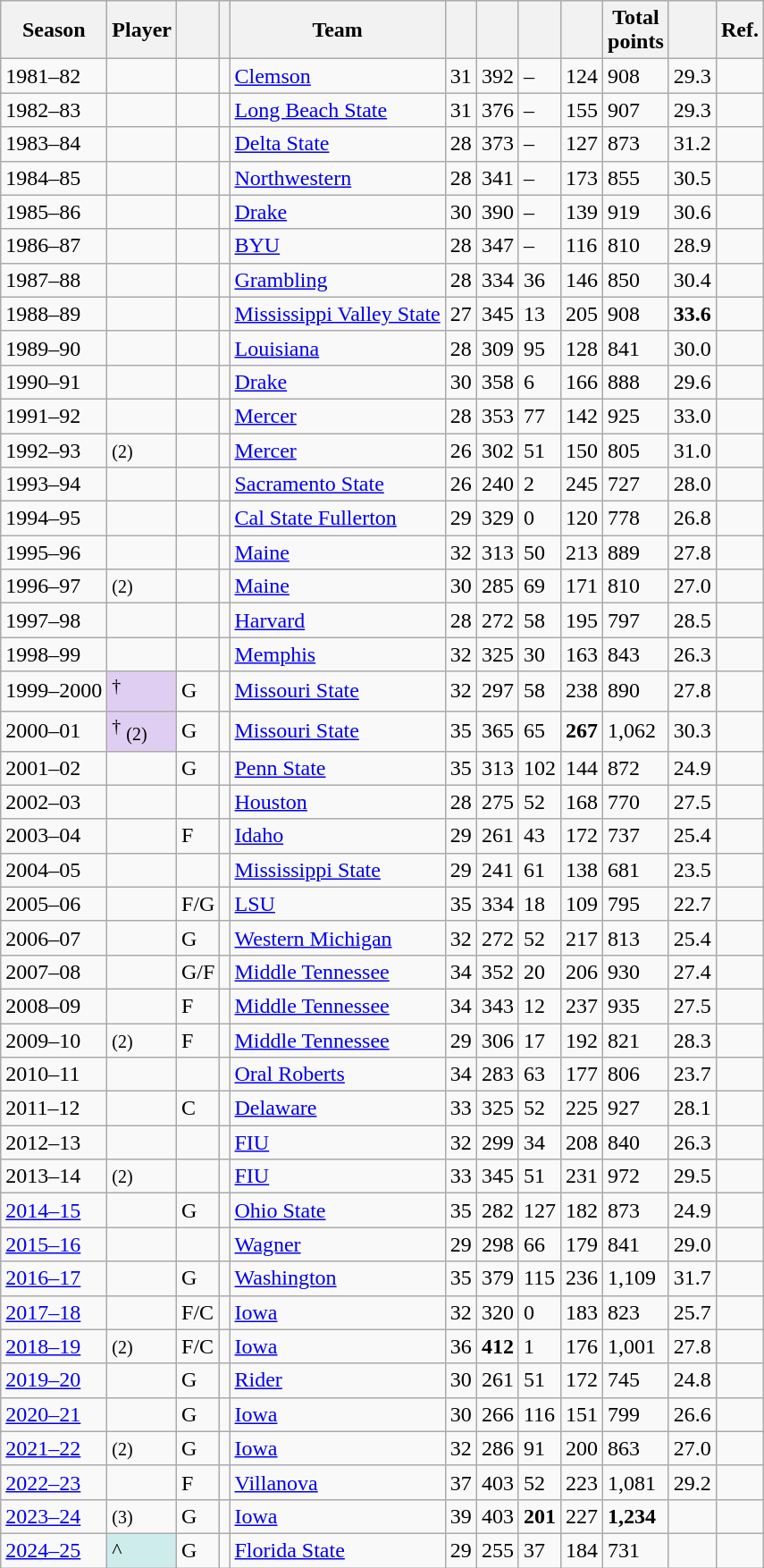<table class="wikitable sortable">
<tr>
<th>Season</th>
<th>Player</th>
<th></th>
<th></th>
<th>Team</th>
<th></th>
<th data-sort-type="number"></th>
<th data-sort-type="number"></th>
<th data-sort-type="number"></th>
<th>Total<br>points</th>
<th></th>
<th class="unsortable">Ref.</th>
</tr>
<tr>
<td>1981–82</td>
<td></td>
<td></td>
<td></td>
<td><a href='#'>Clemson</a></td>
<td>31</td>
<td>392</td>
<td>–</td>
<td>124</td>
<td>908</td>
<td align=right>29.3</td>
<td align=center></td>
</tr>
<tr>
<td>1982–83</td>
<td></td>
<td></td>
<td></td>
<td><a href='#'>Long Beach State</a></td>
<td>31</td>
<td>376</td>
<td>–</td>
<td>155</td>
<td>907</td>
<td align=right>29.3</td>
<td align=center></td>
</tr>
<tr>
<td>1983–84</td>
<td></td>
<td></td>
<td></td>
<td><a href='#'>Delta State</a></td>
<td>28</td>
<td>373</td>
<td>–</td>
<td>127</td>
<td>873</td>
<td align=right>31.2</td>
<td align=center></td>
</tr>
<tr>
<td>1984–85</td>
<td></td>
<td></td>
<td></td>
<td><a href='#'>Northwestern</a></td>
<td>28</td>
<td>341</td>
<td>–</td>
<td>173</td>
<td>855</td>
<td align=right>30.5</td>
<td align=center></td>
</tr>
<tr>
<td>1985–86</td>
<td></td>
<td></td>
<td></td>
<td><a href='#'>Drake</a></td>
<td>30</td>
<td>390</td>
<td>–</td>
<td>139</td>
<td>919</td>
<td align=right>30.6</td>
<td align=center></td>
</tr>
<tr>
<td>1986–87</td>
<td></td>
<td></td>
<td></td>
<td><a href='#'>BYU</a></td>
<td>28</td>
<td>347</td>
<td>–</td>
<td>116</td>
<td>810</td>
<td align=right>28.9</td>
<td align=center></td>
</tr>
<tr>
<td>1987–88</td>
<td></td>
<td></td>
<td></td>
<td><a href='#'>Grambling</a></td>
<td>28</td>
<td>334</td>
<td>36</td>
<td>146</td>
<td>850</td>
<td align=right>30.4</td>
<td align=center></td>
</tr>
<tr>
<td>1988–89</td>
<td></td>
<td></td>
<td></td>
<td><a href='#'>Mississippi Valley State</a></td>
<td>27</td>
<td>345</td>
<td>13</td>
<td>205</td>
<td>908</td>
<td align=right><strong>33.6</strong></td>
<td align=center></td>
</tr>
<tr>
<td>1989–90</td>
<td></td>
<td></td>
<td></td>
<td><a href='#'>Louisiana</a></td>
<td>28</td>
<td>309</td>
<td>95</td>
<td>128</td>
<td>841</td>
<td align=right>30.0</td>
<td align=center></td>
</tr>
<tr>
<td>1990–91</td>
<td></td>
<td></td>
<td></td>
<td><a href='#'>Drake</a></td>
<td>30</td>
<td>358</td>
<td>6</td>
<td>166</td>
<td>888</td>
<td align=right>29.6</td>
<td align=center></td>
</tr>
<tr>
<td>1991–92</td>
<td></td>
<td></td>
<td></td>
<td><a href='#'>Mercer</a></td>
<td>28</td>
<td>353</td>
<td>77</td>
<td>142</td>
<td>925</td>
<td align=right>33.0</td>
<td align=center></td>
</tr>
<tr>
<td>1992–93</td>
<td> <small>(2)</small></td>
<td></td>
<td></td>
<td><a href='#'>Mercer</a></td>
<td>26</td>
<td>302</td>
<td>51</td>
<td>150</td>
<td>805</td>
<td align=right>31.0</td>
<td align=center></td>
</tr>
<tr>
<td>1993–94</td>
<td></td>
<td></td>
<td></td>
<td><a href='#'>Sacramento State</a></td>
<td>26</td>
<td>240</td>
<td>2</td>
<td>245</td>
<td>727</td>
<td align=right>28.0</td>
<td align=center></td>
</tr>
<tr>
<td>1994–95</td>
<td></td>
<td></td>
<td></td>
<td><a href='#'>Cal State Fullerton</a></td>
<td>29</td>
<td>329</td>
<td>0</td>
<td>120</td>
<td>778</td>
<td align=right>26.8</td>
<td align=center></td>
</tr>
<tr>
<td>1995–96</td>
<td></td>
<td></td>
<td></td>
<td><a href='#'>Maine</a></td>
<td>32</td>
<td>313</td>
<td>50</td>
<td>213</td>
<td>889</td>
<td align=right>27.8</td>
<td align=center></td>
</tr>
<tr>
<td>1996–97</td>
<td> <small>(2)</small></td>
<td></td>
<td></td>
<td><a href='#'>Maine</a></td>
<td>30</td>
<td>285</td>
<td>69</td>
<td>171</td>
<td>810</td>
<td align=right>27.0</td>
<td align=center></td>
</tr>
<tr>
<td>1997–98</td>
<td></td>
<td></td>
<td></td>
<td><a href='#'>Harvard</a></td>
<td>28</td>
<td>272</td>
<td>58</td>
<td>195</td>
<td>797</td>
<td align=right>28.5</td>
<td align=center></td>
</tr>
<tr>
<td>1998–99</td>
<td></td>
<td></td>
<td></td>
<td><a href='#'>Memphis</a></td>
<td>32</td>
<td>325</td>
<td>30</td>
<td>163</td>
<td>843</td>
<td align=right>26.3</td>
<td align=center></td>
</tr>
<tr>
<td>1999–2000</td>
<td style="background:#E0CEF2"><sup>†</sup></td>
<td>G</td>
<td></td>
<td><a href='#'>Missouri State</a></td>
<td>32</td>
<td>297</td>
<td>58</td>
<td>238</td>
<td>890</td>
<td align=right>27.8</td>
<td align=center></td>
</tr>
<tr>
<td>2000–01</td>
<td style="background:#E0CEF2"><sup>†</sup> <small>(2)</small></td>
<td>G</td>
<td></td>
<td><a href='#'>Missouri State</a></td>
<td>35</td>
<td>365</td>
<td>65</td>
<td><strong>267</strong></td>
<td>1,062</td>
<td align=right>30.3</td>
<td align=center></td>
</tr>
<tr>
<td>2001–02</td>
<td></td>
<td>G</td>
<td></td>
<td><a href='#'>Penn State</a></td>
<td>35</td>
<td>313</td>
<td>102</td>
<td>144</td>
<td>872</td>
<td align=right>24.9</td>
<td align=center></td>
</tr>
<tr>
<td>2002–03</td>
<td></td>
<td></td>
<td></td>
<td><a href='#'>Houston</a></td>
<td>28</td>
<td>275</td>
<td>52</td>
<td>168</td>
<td>770</td>
<td align=right>27.5</td>
<td align=center></td>
</tr>
<tr>
<td>2003–04</td>
<td></td>
<td>F</td>
<td></td>
<td><a href='#'>Idaho</a></td>
<td>29</td>
<td>261</td>
<td>43</td>
<td>172</td>
<td>737</td>
<td align=right>25.4</td>
<td align=center></td>
</tr>
<tr>
<td>2004–05</td>
<td></td>
<td></td>
<td></td>
<td><a href='#'>Mississippi State</a></td>
<td>29</td>
<td>241</td>
<td>61</td>
<td>138</td>
<td>681</td>
<td align=right>23.5</td>
<td align=center></td>
</tr>
<tr>
<td>2005–06</td>
<td></td>
<td>F/G</td>
<td></td>
<td><a href='#'>LSU</a></td>
<td>35</td>
<td>334</td>
<td>18</td>
<td>109</td>
<td>795</td>
<td align=right>22.7</td>
<td align=center></td>
</tr>
<tr>
<td>2006–07</td>
<td></td>
<td>G</td>
<td></td>
<td><a href='#'>Western Michigan</a></td>
<td>32</td>
<td>272</td>
<td>52</td>
<td>217</td>
<td>813</td>
<td align=right>25.4</td>
<td align=center></td>
</tr>
<tr>
<td>2007–08</td>
<td></td>
<td>G/F</td>
<td></td>
<td><a href='#'>Middle Tennessee</a></td>
<td>34</td>
<td>352</td>
<td>20</td>
<td>206</td>
<td>930</td>
<td align=right>27.4</td>
<td align=center></td>
</tr>
<tr>
<td>2008–09</td>
<td></td>
<td>F</td>
<td></td>
<td><a href='#'>Middle Tennessee</a></td>
<td>34</td>
<td>343</td>
<td>12</td>
<td>237</td>
<td>935</td>
<td align=right>27.5</td>
<td align=center></td>
</tr>
<tr>
<td>2009–10</td>
<td> <small>(2)</small></td>
<td>F</td>
<td></td>
<td><a href='#'>Middle Tennessee</a></td>
<td>29</td>
<td>306</td>
<td>17</td>
<td>192</td>
<td>821</td>
<td align=right>28.3</td>
<td align=center></td>
</tr>
<tr>
<td>2010–11</td>
<td></td>
<td></td>
<td></td>
<td><a href='#'>Oral Roberts</a></td>
<td>34</td>
<td>283</td>
<td>63</td>
<td>177</td>
<td>806</td>
<td align=right>23.7</td>
<td align=center></td>
</tr>
<tr>
<td>2011–12</td>
<td></td>
<td>C</td>
<td></td>
<td><a href='#'>Delaware</a></td>
<td>33</td>
<td>325</td>
<td>52</td>
<td>225</td>
<td>927</td>
<td align=right>28.1</td>
<td align=center></td>
</tr>
<tr>
<td>2012–13</td>
<td></td>
<td></td>
<td></td>
<td><a href='#'>FIU</a></td>
<td>32</td>
<td>299</td>
<td>34</td>
<td>208</td>
<td>840</td>
<td align=right>26.3</td>
<td align=center></td>
</tr>
<tr>
<td>2013–14</td>
<td> <small>(2)</small></td>
<td></td>
<td></td>
<td><a href='#'>FIU</a></td>
<td>33</td>
<td>345</td>
<td>51</td>
<td>231</td>
<td>972</td>
<td align=right>29.5</td>
<td align=center></td>
</tr>
<tr>
<td><a href='#'>2014–15</a></td>
<td></td>
<td>G</td>
<td></td>
<td><a href='#'>Ohio State</a></td>
<td>35</td>
<td>282</td>
<td>127</td>
<td>182</td>
<td>873</td>
<td align=right>24.9</td>
<td align=center></td>
</tr>
<tr>
<td><a href='#'>2015–16</a></td>
<td></td>
<td></td>
<td></td>
<td><a href='#'>Wagner</a></td>
<td>29</td>
<td>298</td>
<td>66</td>
<td>179</td>
<td>841</td>
<td align=right>29.0</td>
<td align=center></td>
</tr>
<tr>
<td><a href='#'>2016–17</a></td>
<td></td>
<td>G</td>
<td></td>
<td><a href='#'>Washington</a></td>
<td>35</td>
<td>379</td>
<td>115</td>
<td>236</td>
<td>1,109</td>
<td align=right>31.7</td>
<td align=center></td>
</tr>
<tr>
<td><a href='#'>2017–18</a></td>
<td></td>
<td>F/C</td>
<td></td>
<td><a href='#'>Iowa</a></td>
<td>32</td>
<td>320</td>
<td>0</td>
<td>183</td>
<td>823</td>
<td align=right>25.7</td>
<td align=center></td>
</tr>
<tr>
<td><a href='#'>2018–19</a></td>
<td> <small>(2)</small></td>
<td>F/C</td>
<td></td>
<td><a href='#'>Iowa</a></td>
<td>36</td>
<td><strong>412</strong></td>
<td>1</td>
<td>176</td>
<td>1,001</td>
<td align=right>27.8</td>
<td align=center></td>
</tr>
<tr>
<td><a href='#'>2019–20</a></td>
<td></td>
<td>G</td>
<td></td>
<td><a href='#'>Rider</a></td>
<td>30</td>
<td>261</td>
<td>51</td>
<td>172</td>
<td>745</td>
<td align=right>24.8</td>
<td align=center></td>
</tr>
<tr>
<td><a href='#'>2020–21</a></td>
<td></td>
<td>G</td>
<td></td>
<td><a href='#'>Iowa</a></td>
<td>30</td>
<td>266</td>
<td>116</td>
<td>151</td>
<td>799</td>
<td align=right>26.6</td>
<td align=center></td>
</tr>
<tr>
<td><a href='#'>2021–22</a></td>
<td> <small>(2)</small></td>
<td>G</td>
<td></td>
<td><a href='#'>Iowa</a></td>
<td>32</td>
<td>286</td>
<td>91</td>
<td>200</td>
<td>863</td>
<td align=right>27.0</td>
<td align=center></td>
</tr>
<tr>
<td><a href='#'>2022–23</a></td>
<td></td>
<td>F</td>
<td></td>
<td><a href='#'>Villanova</a></td>
<td>37</td>
<td>403</td>
<td>52</td>
<td>223</td>
<td>1,081</td>
<td align=right>29.2</td>
<td align=center></td>
</tr>
<tr>
<td><a href='#'>2023–24</a></td>
<td> <small>(3)</small></td>
<td>G</td>
<td></td>
<td><a href='#'>Iowa</a></td>
<td>39</td>
<td>403</td>
<td><strong>201</strong></td>
<td>227</td>
<td><strong>1,234</strong></td>
<td align=right></td>
<td align=center></td>
</tr>
<tr>
<td><a href='#'>2024–25</a></td>
<td bgcolor=#cfecec>^</td>
<td>G</td>
<td></td>
<td><a href='#'>Florida State</a></td>
<td>29</td>
<td>255</td>
<td>37</td>
<td>184</td>
<td>731</td>
<td align=right></td>
<td align=center></td>
</tr>
</table>
